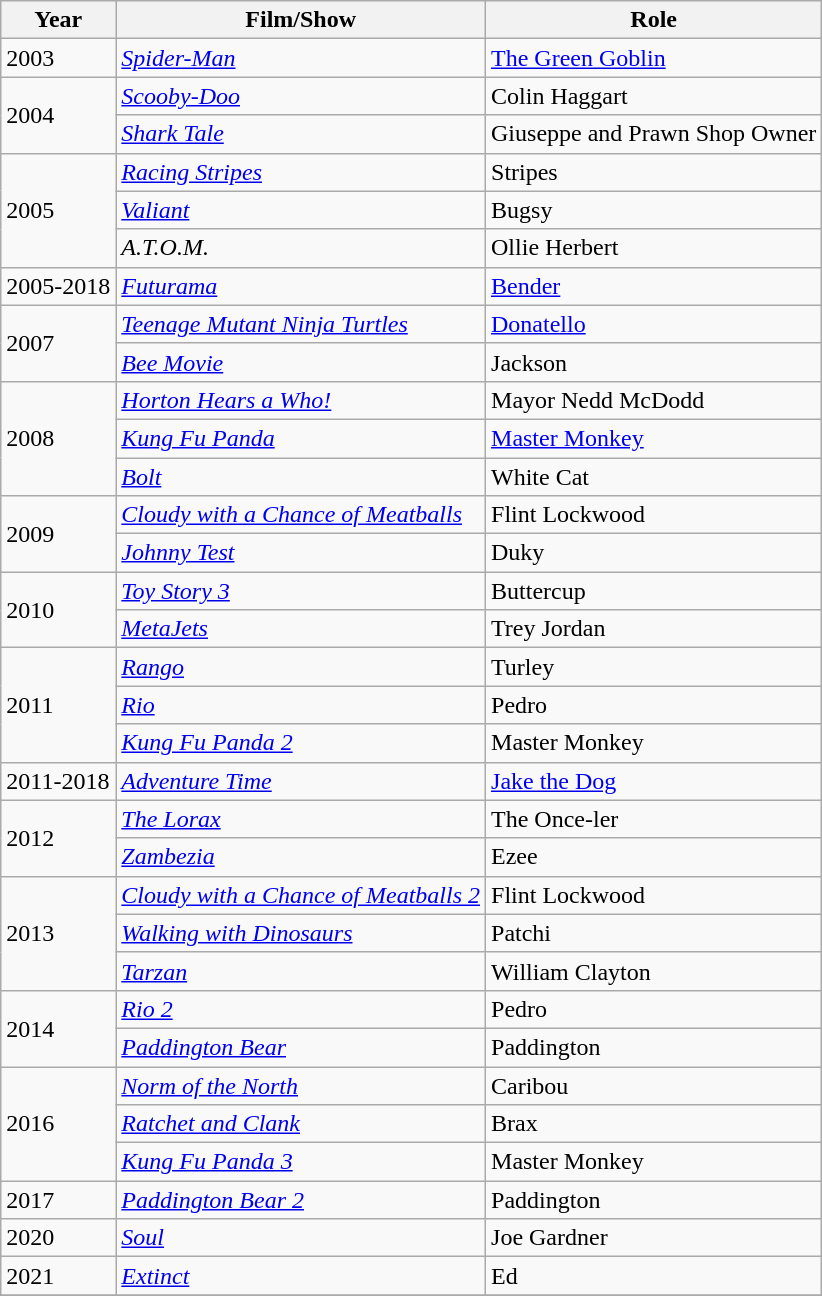<table class="wikitable sortable">
<tr>
<th>Year</th>
<th>Film/Show</th>
<th>Role</th>
</tr>
<tr>
<td>2003</td>
<td><em><a href='#'>Spider-Man</a></em></td>
<td><a href='#'>The Green Goblin</a></td>
</tr>
<tr>
<td rowspan="2">2004</td>
<td><em><a href='#'>Scooby-Doo</a></em></td>
<td>Colin Haggart</td>
</tr>
<tr>
<td><em><a href='#'>Shark Tale</a></em></td>
<td>Giuseppe and Prawn Shop Owner</td>
</tr>
<tr>
<td rowspan="3">2005</td>
<td><em><a href='#'>Racing Stripes</a></em></td>
<td>Stripes</td>
</tr>
<tr>
<td><em><a href='#'>Valiant</a></em></td>
<td>Bugsy</td>
</tr>
<tr>
<td><em>A.T.O.M.</em></td>
<td>Ollie Herbert</td>
</tr>
<tr>
<td>2005-2018</td>
<td><em><a href='#'>Futurama</a></em></td>
<td><a href='#'>Bender</a></td>
</tr>
<tr>
<td rowspan="2">2007</td>
<td><em><a href='#'>Teenage Mutant Ninja Turtles</a></em></td>
<td><a href='#'>Donatello</a></td>
</tr>
<tr>
<td><em><a href='#'>Bee Movie</a></em></td>
<td>Jackson</td>
</tr>
<tr>
<td rowspan="3">2008</td>
<td><em><a href='#'>Horton Hears a Who!</a></em></td>
<td>Mayor Nedd McDodd</td>
</tr>
<tr>
<td><em><a href='#'>Kung Fu Panda</a></em></td>
<td><a href='#'>Master Monkey</a></td>
</tr>
<tr>
<td><em><a href='#'>Bolt</a></em></td>
<td>White Cat</td>
</tr>
<tr>
<td rowspan="2">2009</td>
<td><em><a href='#'>Cloudy with a Chance of Meatballs</a></em></td>
<td>Flint Lockwood</td>
</tr>
<tr>
<td><em><a href='#'>Johnny Test</a></em></td>
<td>Duky</td>
</tr>
<tr>
<td rowspan="2">2010</td>
<td><em><a href='#'>Toy Story 3</a></em></td>
<td>Buttercup</td>
</tr>
<tr>
<td><em><a href='#'>MetaJets</a></em></td>
<td>Trey Jordan</td>
</tr>
<tr>
<td rowspan="3">2011</td>
<td><em><a href='#'>Rango</a></em></td>
<td>Turley</td>
</tr>
<tr>
<td><em><a href='#'>Rio</a></em></td>
<td>Pedro</td>
</tr>
<tr>
<td><em><a href='#'>Kung Fu Panda 2</a></em></td>
<td>Master Monkey</td>
</tr>
<tr>
<td>2011-2018</td>
<td><em><a href='#'>Adventure Time</a></em></td>
<td><a href='#'>Jake the Dog</a></td>
</tr>
<tr>
<td rowspan="2">2012</td>
<td><em><a href='#'>The Lorax</a></em></td>
<td>The Once-ler</td>
</tr>
<tr>
<td><em><a href='#'>Zambezia</a></em></td>
<td>Ezee</td>
</tr>
<tr>
<td rowspan="3">2013</td>
<td><em><a href='#'>Cloudy with a Chance of Meatballs 2</a></em></td>
<td>Flint Lockwood</td>
</tr>
<tr>
<td><em><a href='#'>Walking with Dinosaurs</a></em></td>
<td>Patchi</td>
</tr>
<tr>
<td><em><a href='#'>Tarzan</a></em></td>
<td>William Clayton</td>
</tr>
<tr>
<td rowspan="2">2014</td>
<td><em><a href='#'>Rio 2</a></em></td>
<td>Pedro</td>
</tr>
<tr>
<td><em><a href='#'>Paddington Bear</a></em></td>
<td>Paddington</td>
</tr>
<tr>
<td rowspan="3">2016</td>
<td><em><a href='#'>Norm of the North</a></em></td>
<td>Caribou</td>
</tr>
<tr>
<td><em><a href='#'>Ratchet and Clank</a></em></td>
<td>Brax</td>
</tr>
<tr>
<td><em><a href='#'>Kung Fu Panda 3</a></em></td>
<td>Master Monkey</td>
</tr>
<tr>
<td>2017</td>
<td><em><a href='#'>Paddington Bear 2</a></em></td>
<td>Paddington</td>
</tr>
<tr>
<td>2020</td>
<td><em><a href='#'>Soul</a></em></td>
<td>Joe Gardner</td>
</tr>
<tr>
<td>2021</td>
<td><em><a href='#'>Extinct</a></em></td>
<td>Ed</td>
</tr>
<tr>
</tr>
</table>
